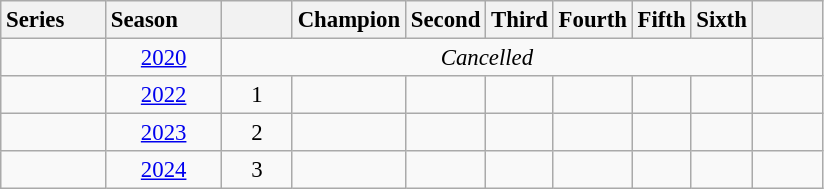<table class = "wikitable sortable" style="text-align:center; font-size:95%;">
<tr>
<th style="width:4.2em; padding-right:2px; text-align:left;">Series</th>
<th style="width:4.7em; padding-right:2px; text-align:left;">Season</th>
<th style="width:2.7em; padding-right:2px; text-align:left;"></th>
<th>Champion</th>
<th>Second</th>
<th>Third</th>
<th>Fourth</th>
<th>Fifth</th>
<th>Sixth</th>
<th style="width:2.7em; padding-right:2px; text-align:left;"></th>
</tr>
<tr>
<td></td>
<td><a href='#'>2020</a></td>
<td colspan=7><em>Cancelled</em></td>
<td></td>
</tr>
<tr>
<td></td>
<td><a href='#'>2022</a></td>
<td>1</td>
<td></td>
<td></td>
<td></td>
<td></td>
<td></td>
<td></td>
<td></td>
</tr>
<tr>
<td></td>
<td><a href='#'>2023</a></td>
<td>2</td>
<td align="centre"></td>
<td></td>
<td></td>
<td></td>
<td></td>
<td></td>
<td></td>
</tr>
<tr>
<td></td>
<td><a href='#'>2024</a></td>
<td>3</td>
<td align="centre"></td>
<td></td>
<td></td>
<td></td>
<td></td>
<td></td>
<td></td>
</tr>
</table>
